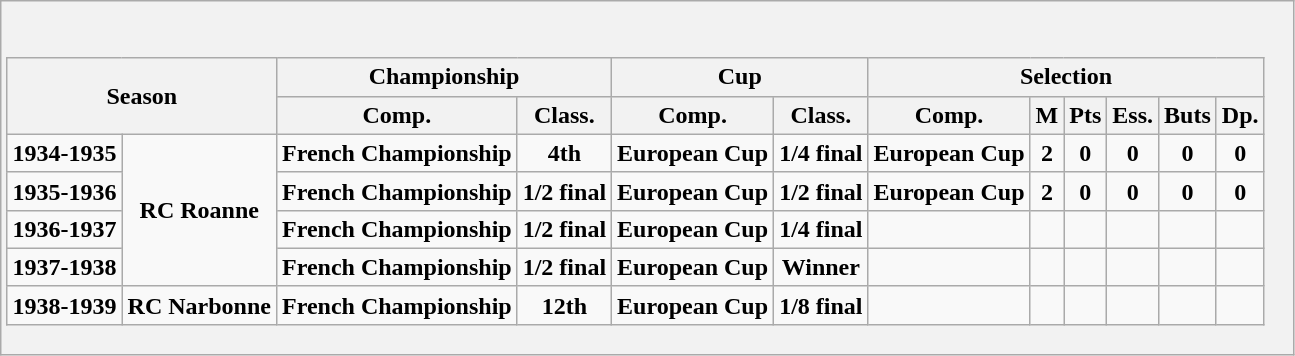<table class="wikitable">
<tr>
<th><br><table class="wikitable">
<tr>
<th colspan="2" rowspan="2">Season</th>
<th colspan="2">Championship</th>
<th colspan="2">Cup</th>
<th colspan="6">Selection</th>
</tr>
<tr>
<th><abbr>Comp.</abbr></th>
<th><abbr>Class.</abbr></th>
<th><abbr>Comp.</abbr></th>
<th><abbr>Class.</abbr></th>
<th><abbr>Comp.</abbr></th>
<th><abbr>M</abbr></th>
<th><abbr>Pts</abbr></th>
<th><abbr>Ess.</abbr></th>
<th>Buts</th>
<th><abbr>Dp.</abbr></th>
</tr>
<tr>
<td>1934-1935</td>
<td rowspan="4">RC Roanne</td>
<td>French Championship</td>
<td><abbr>4th</abbr></td>
<td>European Cup</td>
<td>1/4 final</td>
<td>European Cup</td>
<td>2</td>
<td>0</td>
<td>0</td>
<td>0</td>
<td>0</td>
</tr>
<tr>
<td>1935-1936</td>
<td>French Championship</td>
<td>1/2 final</td>
<td>European Cup</td>
<td>1/2 final</td>
<td>European Cup</td>
<td>2</td>
<td>0</td>
<td>0</td>
<td>0</td>
<td>0</td>
</tr>
<tr>
<td>1936-1937</td>
<td>French Championship</td>
<td>1/2 final</td>
<td>European Cup</td>
<td>1/4 final</td>
<td></td>
<td></td>
<td></td>
<td></td>
<td></td>
<td></td>
</tr>
<tr>
<td>1937-1938</td>
<td>French Championship</td>
<td>1/2 final</td>
<td>European Cup</td>
<td>Winner</td>
<td></td>
<td></td>
<td></td>
<td></td>
<td></td>
<td></td>
</tr>
<tr>
<td>1938-1939</td>
<td>RC Narbonne</td>
<td>French Championship</td>
<td><abbr>12th</abbr></td>
<td>European Cup</td>
<td>1/8 final</td>
<td></td>
<td></td>
<td></td>
<td></td>
<td></td>
</tr>
</table>
</th>
</tr>
</table>
